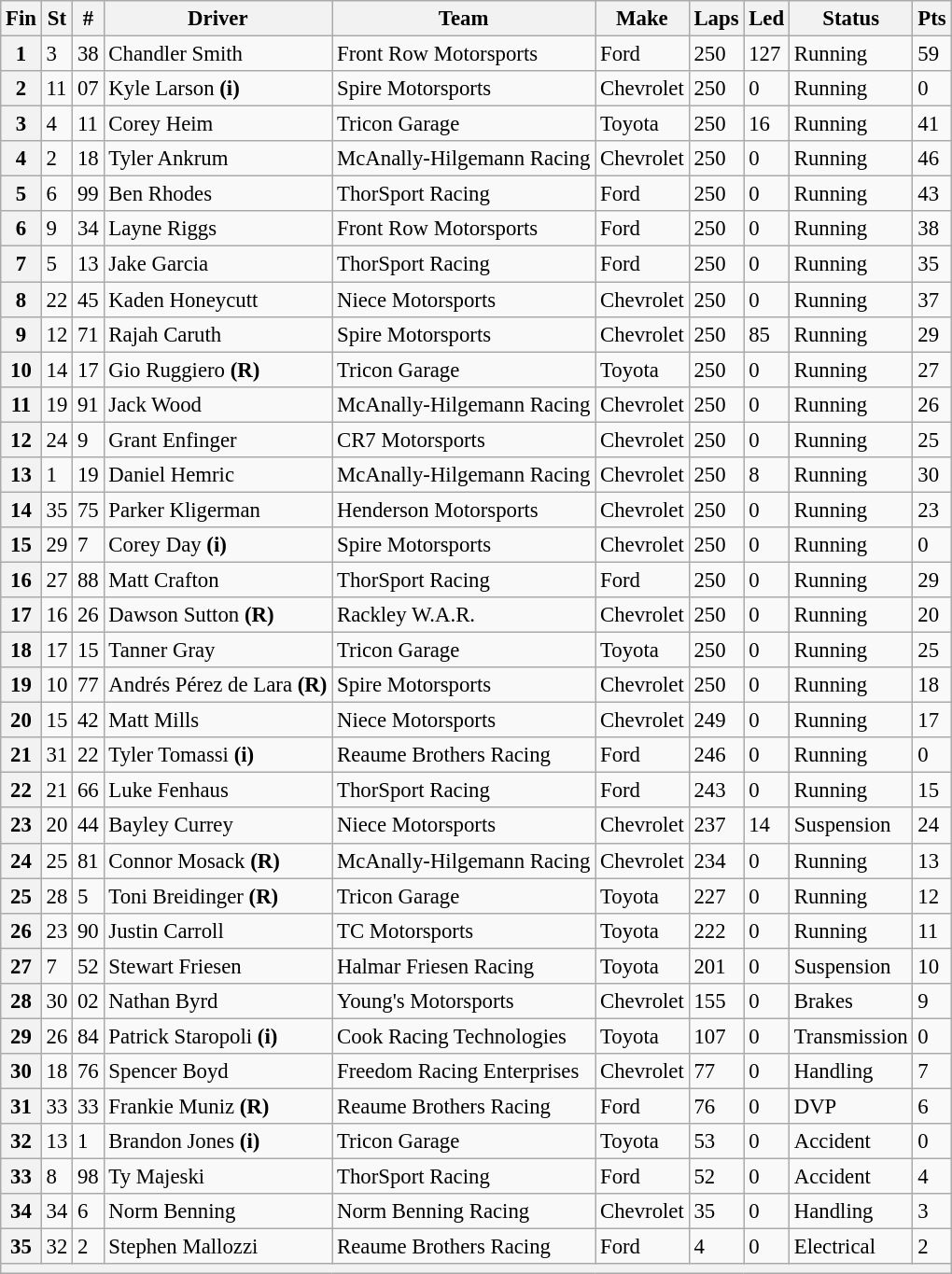<table class="wikitable" style="font-size:95%">
<tr>
<th>Fin</th>
<th>St</th>
<th>#</th>
<th>Driver</th>
<th>Team</th>
<th>Make</th>
<th>Laps</th>
<th>Led</th>
<th>Status</th>
<th>Pts</th>
</tr>
<tr>
<th>1</th>
<td>3</td>
<td>38</td>
<td>Chandler Smith</td>
<td>Front Row Motorsports</td>
<td>Ford</td>
<td>250</td>
<td>127</td>
<td>Running</td>
<td>59</td>
</tr>
<tr>
<th>2</th>
<td>11</td>
<td>07</td>
<td>Kyle Larson <strong>(i)</strong></td>
<td>Spire Motorsports</td>
<td>Chevrolet</td>
<td>250</td>
<td>0</td>
<td>Running</td>
<td>0</td>
</tr>
<tr>
<th>3</th>
<td>4</td>
<td>11</td>
<td>Corey Heim</td>
<td>Tricon Garage</td>
<td>Toyota</td>
<td>250</td>
<td>16</td>
<td>Running</td>
<td>41</td>
</tr>
<tr>
<th>4</th>
<td>2</td>
<td>18</td>
<td>Tyler Ankrum</td>
<td>McAnally-Hilgemann Racing</td>
<td>Chevrolet</td>
<td>250</td>
<td>0</td>
<td>Running</td>
<td>46</td>
</tr>
<tr>
<th>5</th>
<td>6</td>
<td>99</td>
<td>Ben Rhodes</td>
<td>ThorSport Racing</td>
<td>Ford</td>
<td>250</td>
<td>0</td>
<td>Running</td>
<td>43</td>
</tr>
<tr>
<th>6</th>
<td>9</td>
<td>34</td>
<td>Layne Riggs</td>
<td>Front Row Motorsports</td>
<td>Ford</td>
<td>250</td>
<td>0</td>
<td>Running</td>
<td>38</td>
</tr>
<tr>
<th>7</th>
<td>5</td>
<td>13</td>
<td>Jake Garcia</td>
<td>ThorSport Racing</td>
<td>Ford</td>
<td>250</td>
<td>0</td>
<td>Running</td>
<td>35</td>
</tr>
<tr>
<th>8</th>
<td>22</td>
<td>45</td>
<td>Kaden Honeycutt</td>
<td>Niece Motorsports</td>
<td>Chevrolet</td>
<td>250</td>
<td>0</td>
<td>Running</td>
<td>37</td>
</tr>
<tr>
<th>9</th>
<td>12</td>
<td>71</td>
<td>Rajah Caruth</td>
<td>Spire Motorsports</td>
<td>Chevrolet</td>
<td>250</td>
<td>85</td>
<td>Running</td>
<td>29</td>
</tr>
<tr>
<th>10</th>
<td>14</td>
<td>17</td>
<td>Gio Ruggiero <strong>(R)</strong></td>
<td>Tricon Garage</td>
<td>Toyota</td>
<td>250</td>
<td>0</td>
<td>Running</td>
<td>27</td>
</tr>
<tr>
<th>11</th>
<td>19</td>
<td>91</td>
<td>Jack Wood</td>
<td>McAnally-Hilgemann Racing</td>
<td>Chevrolet</td>
<td>250</td>
<td>0</td>
<td>Running</td>
<td>26</td>
</tr>
<tr>
<th>12</th>
<td>24</td>
<td>9</td>
<td>Grant Enfinger</td>
<td>CR7 Motorsports</td>
<td>Chevrolet</td>
<td>250</td>
<td>0</td>
<td>Running</td>
<td>25</td>
</tr>
<tr>
<th>13</th>
<td>1</td>
<td>19</td>
<td>Daniel Hemric</td>
<td>McAnally-Hilgemann Racing</td>
<td>Chevrolet</td>
<td>250</td>
<td>8</td>
<td>Running</td>
<td>30</td>
</tr>
<tr>
<th>14</th>
<td>35</td>
<td>75</td>
<td>Parker Kligerman</td>
<td>Henderson Motorsports</td>
<td>Chevrolet</td>
<td>250</td>
<td>0</td>
<td>Running</td>
<td>23</td>
</tr>
<tr>
<th>15</th>
<td>29</td>
<td>7</td>
<td>Corey Day <strong>(i)</strong></td>
<td>Spire Motorsports</td>
<td>Chevrolet</td>
<td>250</td>
<td>0</td>
<td>Running</td>
<td>0</td>
</tr>
<tr>
<th>16</th>
<td>27</td>
<td>88</td>
<td>Matt Crafton</td>
<td>ThorSport Racing</td>
<td>Ford</td>
<td>250</td>
<td>0</td>
<td>Running</td>
<td>29</td>
</tr>
<tr>
<th>17</th>
<td>16</td>
<td>26</td>
<td>Dawson Sutton <strong>(R)</strong></td>
<td>Rackley W.A.R.</td>
<td>Chevrolet</td>
<td>250</td>
<td>0</td>
<td>Running</td>
<td>20</td>
</tr>
<tr>
<th>18</th>
<td>17</td>
<td>15</td>
<td>Tanner Gray</td>
<td>Tricon Garage</td>
<td>Toyota</td>
<td>250</td>
<td>0</td>
<td>Running</td>
<td>25</td>
</tr>
<tr>
<th>19</th>
<td>10</td>
<td>77</td>
<td>Andrés Pérez de Lara <strong>(R)</strong></td>
<td>Spire Motorsports</td>
<td>Chevrolet</td>
<td>250</td>
<td>0</td>
<td>Running</td>
<td>18</td>
</tr>
<tr>
<th>20</th>
<td>15</td>
<td>42</td>
<td>Matt Mills</td>
<td>Niece Motorsports</td>
<td>Chevrolet</td>
<td>249</td>
<td>0</td>
<td>Running</td>
<td>17</td>
</tr>
<tr>
<th>21</th>
<td>31</td>
<td>22</td>
<td>Tyler Tomassi <strong>(i)</strong></td>
<td>Reaume Brothers Racing</td>
<td>Ford</td>
<td>246</td>
<td>0</td>
<td>Running</td>
<td>0</td>
</tr>
<tr>
<th>22</th>
<td>21</td>
<td>66</td>
<td>Luke Fenhaus</td>
<td>ThorSport Racing</td>
<td>Ford</td>
<td>243</td>
<td>0</td>
<td>Running</td>
<td>15</td>
</tr>
<tr>
<th>23</th>
<td>20</td>
<td>44</td>
<td>Bayley Currey</td>
<td>Niece Motorsports</td>
<td>Chevrolet</td>
<td>237</td>
<td>14</td>
<td>Suspension</td>
<td>24</td>
</tr>
<tr>
<th>24</th>
<td>25</td>
<td>81</td>
<td>Connor Mosack <strong>(R)</strong></td>
<td>McAnally-Hilgemann Racing</td>
<td>Chevrolet</td>
<td>234</td>
<td>0</td>
<td>Running</td>
<td>13</td>
</tr>
<tr>
<th>25</th>
<td>28</td>
<td>5</td>
<td>Toni Breidinger <strong>(R)</strong></td>
<td>Tricon Garage</td>
<td>Toyota</td>
<td>227</td>
<td>0</td>
<td>Running</td>
<td>12</td>
</tr>
<tr>
<th>26</th>
<td>23</td>
<td>90</td>
<td>Justin Carroll</td>
<td>TC Motorsports</td>
<td>Toyota</td>
<td>222</td>
<td>0</td>
<td>Running</td>
<td>11</td>
</tr>
<tr>
<th>27</th>
<td>7</td>
<td>52</td>
<td>Stewart Friesen</td>
<td>Halmar Friesen Racing</td>
<td>Toyota</td>
<td>201</td>
<td>0</td>
<td>Suspension</td>
<td>10</td>
</tr>
<tr>
<th>28</th>
<td>30</td>
<td>02</td>
<td>Nathan Byrd</td>
<td>Young's Motorsports</td>
<td>Chevrolet</td>
<td>155</td>
<td>0</td>
<td>Brakes</td>
<td>9</td>
</tr>
<tr>
<th>29</th>
<td>26</td>
<td>84</td>
<td>Patrick Staropoli <strong>(i)</strong></td>
<td>Cook Racing Technologies</td>
<td>Toyota</td>
<td>107</td>
<td>0</td>
<td>Transmission</td>
<td>0</td>
</tr>
<tr>
<th>30</th>
<td>18</td>
<td>76</td>
<td>Spencer Boyd</td>
<td>Freedom Racing Enterprises</td>
<td>Chevrolet</td>
<td>77</td>
<td>0</td>
<td>Handling</td>
<td>7</td>
</tr>
<tr>
<th>31</th>
<td>33</td>
<td>33</td>
<td>Frankie Muniz <strong>(R)</strong></td>
<td>Reaume Brothers Racing</td>
<td>Ford</td>
<td>76</td>
<td>0</td>
<td>DVP</td>
<td>6</td>
</tr>
<tr>
<th>32</th>
<td>13</td>
<td>1</td>
<td>Brandon Jones <strong>(i)</strong></td>
<td>Tricon Garage</td>
<td>Toyota</td>
<td>53</td>
<td>0</td>
<td>Accident</td>
<td>0</td>
</tr>
<tr>
<th>33</th>
<td>8</td>
<td>98</td>
<td>Ty Majeski</td>
<td>ThorSport Racing</td>
<td>Ford</td>
<td>52</td>
<td>0</td>
<td>Accident</td>
<td>4</td>
</tr>
<tr>
<th>34</th>
<td>34</td>
<td>6</td>
<td>Norm Benning</td>
<td>Norm Benning Racing</td>
<td>Chevrolet</td>
<td>35</td>
<td>0</td>
<td>Handling</td>
<td>3</td>
</tr>
<tr>
<th>35</th>
<td>32</td>
<td>2</td>
<td>Stephen Mallozzi</td>
<td>Reaume Brothers Racing</td>
<td>Ford</td>
<td>4</td>
<td>0</td>
<td>Electrical</td>
<td>2</td>
</tr>
<tr>
<th colspan="10"></th>
</tr>
</table>
